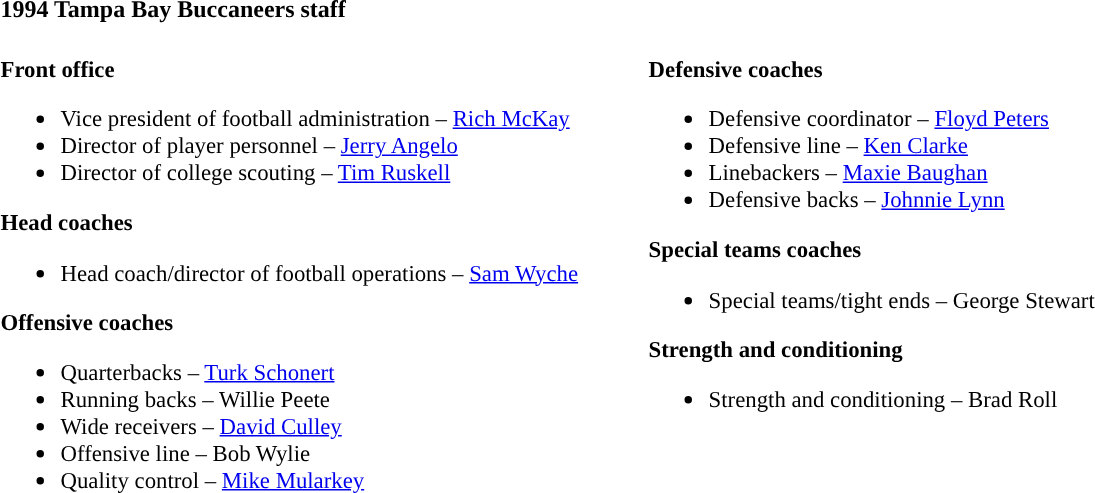<table class="toccolours" style="text-align: left;">
<tr>
<th colspan="7"><strong>1994 Tampa Bay Buccaneers staff</strong></th>
</tr>
<tr>
<td style="font-size: 95%;" valign="top"><br><strong>Front office</strong><ul><li>Vice president of football administration – <a href='#'>Rich McKay</a></li><li>Director of player personnel – <a href='#'>Jerry Angelo</a></li><li>Director of college scouting – <a href='#'>Tim Ruskell</a></li></ul><strong>Head coaches</strong><ul><li>Head coach/director of football operations – <a href='#'>Sam Wyche</a></li></ul><strong>Offensive coaches</strong><ul><li>Quarterbacks – <a href='#'>Turk Schonert</a></li><li>Running backs – Willie Peete</li><li>Wide receivers – <a href='#'>David Culley</a></li><li>Offensive line – Bob Wylie</li><li>Quality control – <a href='#'>Mike Mularkey</a></li></ul></td>
<td width="35"> </td>
<td valign="top"></td>
<td style="font-size: 95%;" valign="top"><br><strong>Defensive coaches</strong><ul><li>Defensive coordinator – <a href='#'>Floyd Peters</a></li><li>Defensive line – <a href='#'>Ken Clarke</a></li><li>Linebackers – <a href='#'>Maxie Baughan</a></li><li>Defensive backs – <a href='#'>Johnnie Lynn</a></li></ul><strong>Special teams coaches</strong><ul><li>Special teams/tight ends – George Stewart</li></ul><strong>Strength and conditioning</strong><ul><li>Strength and conditioning – Brad Roll</li></ul></td>
</tr>
</table>
